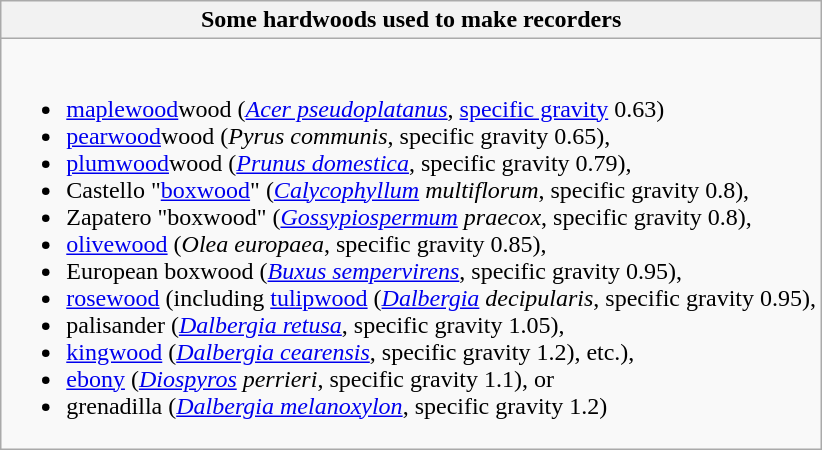<table class="wikitable floatright">
<tr>
<th>Some hardwoods used to make recorders</th>
</tr>
<tr>
<td><br><ul><li><a href='#'>maplewood</a>wood (<em><a href='#'>Acer pseudoplatanus</a></em>, <a href='#'>specific gravity</a> 0.63)</li><li><a href='#'>pearwood</a>wood (<em>Pyrus communis</em>, specific gravity 0.65),</li><li><a href='#'>plumwood</a>wood (<em><a href='#'>Prunus domestica</a></em>, specific gravity 0.79),</li><li>Castello "<a href='#'>boxwood</a>" (<em><a href='#'>Calycophyllum</a> multiflorum</em>, specific gravity 0.8),</li><li>Zapatero "boxwood" (<em><a href='#'>Gossypiospermum</a> praecox</em>, specific gravity 0.8),</li><li><a href='#'>olivewood</a> (<em>Olea europaea</em>, specific gravity 0.85),</li><li>European boxwood (<em><a href='#'>Buxus sempervirens</a></em>, specific gravity 0.95),</li><li><a href='#'>rosewood</a> (including <a href='#'>tulipwood</a> (<em><a href='#'>Dalbergia</a> decipularis</em>, specific gravity 0.95),</li><li>palisander (<em><a href='#'>Dalbergia retusa</a></em>, specific gravity 1.05),</li><li><a href='#'>kingwood</a> (<em><a href='#'>Dalbergia cearensis</a></em>, specific gravity 1.2), etc.),</li><li><a href='#'>ebony</a> (<em><a href='#'>Diospyros</a> perrieri</em>, specific gravity 1.1), or</li><li>grenadilla (<em><a href='#'>Dalbergia melanoxylon</a></em>, specific gravity 1.2)</li></ul></td>
</tr>
</table>
